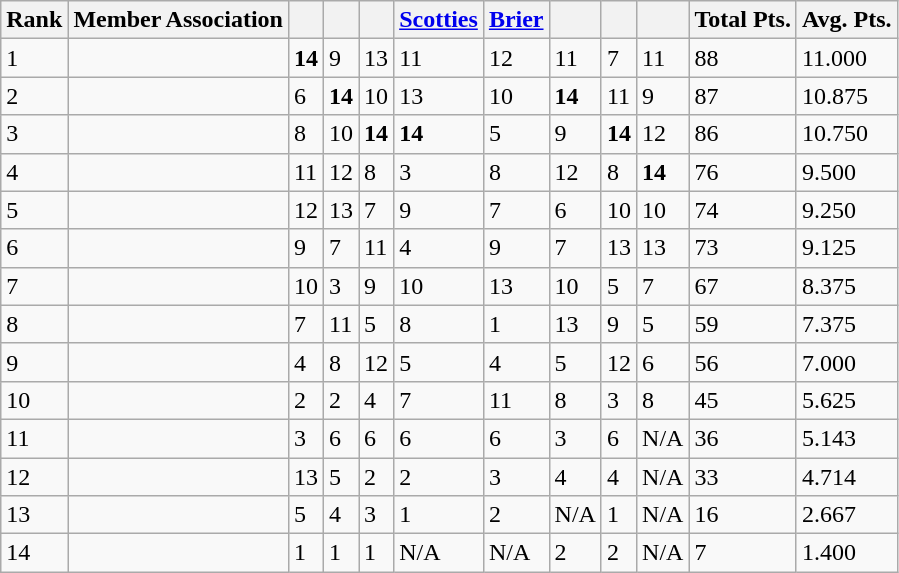<table class="wikitable sortable">
<tr>
<th>Rank</th>
<th>Member Association</th>
<th></th>
<th></th>
<th></th>
<th><a href='#'>Scotties</a></th>
<th><a href='#'>Brier</a></th>
<th></th>
<th></th>
<th></th>
<th>Total Pts.</th>
<th>Avg. Pts.</th>
</tr>
<tr>
<td>1</td>
<td></td>
<td><strong>14</strong></td>
<td>9</td>
<td>13</td>
<td>11</td>
<td>12</td>
<td>11</td>
<td>7</td>
<td>11</td>
<td>88</td>
<td>11.000</td>
</tr>
<tr>
<td>2</td>
<td></td>
<td>6</td>
<td><strong>14</strong></td>
<td>10</td>
<td>13</td>
<td>10</td>
<td><strong>14</strong></td>
<td>11</td>
<td>9</td>
<td>87</td>
<td>10.875</td>
</tr>
<tr>
<td>3</td>
<td></td>
<td>8</td>
<td>10</td>
<td><strong>14</strong></td>
<td><strong>14</strong></td>
<td>5</td>
<td>9</td>
<td><strong>14</strong></td>
<td>12</td>
<td>86</td>
<td>10.750</td>
</tr>
<tr>
<td>4</td>
<td></td>
<td>11</td>
<td>12</td>
<td>8</td>
<td>3</td>
<td>8</td>
<td>12</td>
<td>8</td>
<td><strong>14</strong></td>
<td>76</td>
<td>9.500</td>
</tr>
<tr>
<td>5</td>
<td></td>
<td>12</td>
<td>13</td>
<td>7</td>
<td>9</td>
<td>7</td>
<td>6</td>
<td>10</td>
<td>10</td>
<td>74</td>
<td>9.250</td>
</tr>
<tr>
<td>6</td>
<td></td>
<td>9</td>
<td>7</td>
<td>11</td>
<td>4</td>
<td>9</td>
<td>7</td>
<td>13</td>
<td>13</td>
<td>73</td>
<td>9.125</td>
</tr>
<tr>
<td>7</td>
<td></td>
<td>10</td>
<td>3</td>
<td>9</td>
<td>10</td>
<td>13</td>
<td>10</td>
<td>5</td>
<td>7</td>
<td>67</td>
<td>8.375</td>
</tr>
<tr>
<td>8</td>
<td></td>
<td>7</td>
<td>11</td>
<td>5</td>
<td>8</td>
<td>1</td>
<td>13</td>
<td>9</td>
<td>5</td>
<td>59</td>
<td>7.375</td>
</tr>
<tr>
<td>9</td>
<td></td>
<td>4</td>
<td>8</td>
<td>12</td>
<td>5</td>
<td>4</td>
<td>5</td>
<td>12</td>
<td>6</td>
<td>56</td>
<td>7.000</td>
</tr>
<tr>
<td>10</td>
<td></td>
<td>2</td>
<td>2</td>
<td>4</td>
<td>7</td>
<td>11</td>
<td>8</td>
<td>3</td>
<td>8</td>
<td>45</td>
<td>5.625</td>
</tr>
<tr>
<td>11</td>
<td></td>
<td>3</td>
<td>6</td>
<td>6</td>
<td>6</td>
<td>6</td>
<td>3</td>
<td>6</td>
<td>N/A</td>
<td>36</td>
<td>5.143</td>
</tr>
<tr>
<td>12</td>
<td></td>
<td>13</td>
<td>5</td>
<td>2</td>
<td>2</td>
<td>3</td>
<td>4</td>
<td>4</td>
<td>N/A</td>
<td>33</td>
<td>4.714</td>
</tr>
<tr>
<td>13</td>
<td></td>
<td>5</td>
<td>4</td>
<td>3</td>
<td>1</td>
<td>2</td>
<td>N/A</td>
<td>1</td>
<td>N/A</td>
<td>16</td>
<td>2.667</td>
</tr>
<tr>
<td>14</td>
<td></td>
<td>1</td>
<td>1</td>
<td>1</td>
<td>N/A</td>
<td>N/A</td>
<td>2</td>
<td>2</td>
<td>N/A</td>
<td>7</td>
<td>1.400</td>
</tr>
</table>
